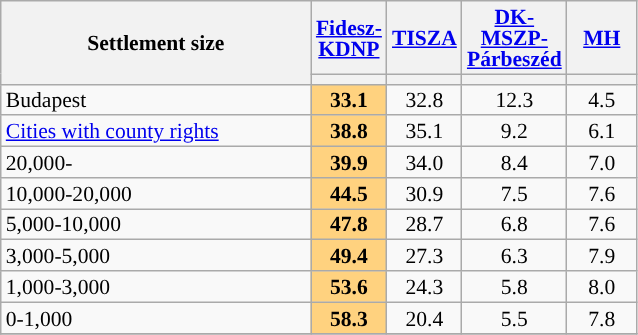<table class="wikitable sortable" style="text-align:center;font-size:90%;line-height:14px">
<tr style="height:40px;">
<th style="width:200px;" rowspan="2">Settlement size</th>
<th style="width:40px;"><a href='#'>Fidesz-KDNP</a></th>
<th style="width:40px;"><a href='#'>TISZA</a></th>
<th style="width:40px;"><a href='#'>DK-MSZP-Párbeszéd</a></th>
<th style="width:40px;"><a href='#'>MH</a></th>
</tr>
<tr>
<th style="background:"></th>
<th style="background:"></th>
<th style="background:"></th>
<th style="background:"></th>
</tr>
<tr>
<td align="left">Budapest</td>
<td style="background:#ffd27f;"><strong>33.1</strong></td>
<td>32.8</td>
<td>12.3</td>
<td>4.5</td>
</tr>
<tr>
<td align="left"><a href='#'>Cities with county rights</a></td>
<td style="background:#ffd27f;"><strong>38.8</strong></td>
<td>35.1</td>
<td>9.2</td>
<td>6.1</td>
</tr>
<tr>
<td align="left">20,000-</td>
<td style="background:#ffd27f;"><strong>39.9</strong></td>
<td>34.0</td>
<td>8.4</td>
<td>7.0</td>
</tr>
<tr>
<td align="left">10,000-20,000</td>
<td style="background:#ffd27f;"><strong>44.5</strong></td>
<td>30.9</td>
<td>7.5</td>
<td>7.6</td>
</tr>
<tr>
<td align="left">5,000-10,000</td>
<td style="background:#ffd27f;"><strong>47.8</strong></td>
<td>28.7</td>
<td>6.8</td>
<td>7.6</td>
</tr>
<tr>
<td align="left">3,000-5,000</td>
<td style="background:#ffd27f;"><strong>49.4</strong></td>
<td>27.3</td>
<td>6.3</td>
<td>7.9</td>
</tr>
<tr>
<td align="left">1,000-3,000</td>
<td style="background:#ffd27f;"><strong>53.6</strong></td>
<td>24.3</td>
<td>5.8</td>
<td>8.0</td>
</tr>
<tr>
<td align="left">0-1,000</td>
<td style="background:#ffd27f;"><strong>58.3</strong></td>
<td>20.4</td>
<td>5.5</td>
<td>7.8</td>
</tr>
<tr>
</tr>
</table>
